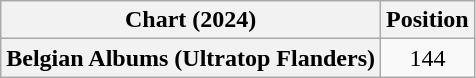<table class="wikitable plainrowheaders" style="text-align:center">
<tr>
<th scope="col">Chart (2024)</th>
<th scope="col">Position</th>
</tr>
<tr>
<th scope="row">Belgian Albums (Ultratop Flanders)</th>
<td>144</td>
</tr>
</table>
